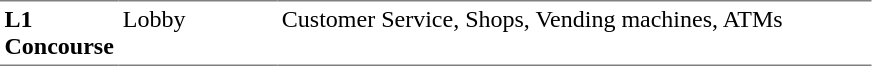<table table border=0 cellspacing=0 cellpadding=3>
<tr>
<td style="border-bottom:solid 1px gray; border-top:solid 1px gray;" valign=top width=50><strong>L1<br>Concourse</strong></td>
<td style="border-bottom:solid 1px gray; border-top:solid 1px gray;" valign=top width=100>Lobby</td>
<td style="border-bottom:solid 1px gray; border-top:solid 1px gray;" valign=top width=390>Customer Service, Shops, Vending machines, ATMs</td>
</tr>
</table>
